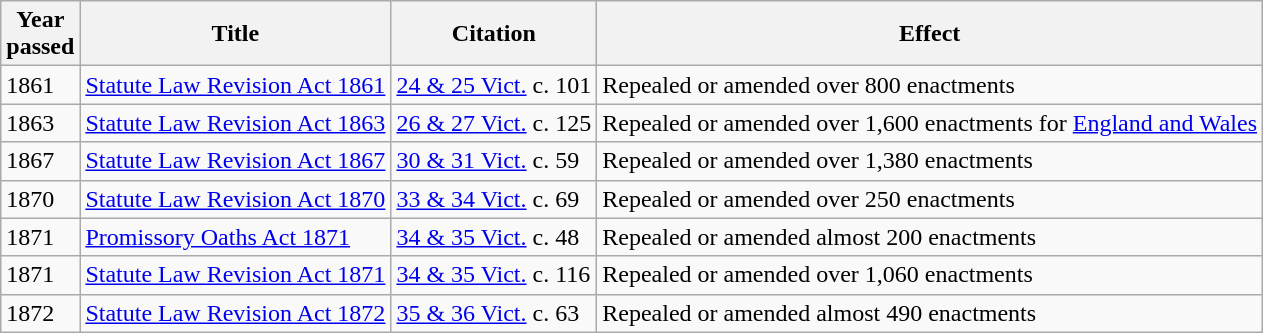<table class="wikitable">
<tr>
<th>Year<br>passed</th>
<th>Title</th>
<th>Citation</th>
<th>Effect</th>
</tr>
<tr>
<td>1861</td>
<td><a href='#'>Statute Law Revision Act 1861</a></td>
<td><a href='#'>24 & 25 Vict.</a> c. 101</td>
<td>Repealed or amended over 800 enactments</td>
</tr>
<tr>
<td>1863</td>
<td><a href='#'>Statute Law Revision Act 1863</a></td>
<td><a href='#'>26 & 27 Vict.</a> c. 125</td>
<td>Repealed or amended over 1,600 enactments for <a href='#'>England and Wales</a></td>
</tr>
<tr>
<td>1867</td>
<td><a href='#'>Statute Law Revision Act 1867</a></td>
<td><a href='#'>30 & 31 Vict.</a> c. 59</td>
<td>Repealed or amended over 1,380 enactments</td>
</tr>
<tr>
<td>1870</td>
<td><a href='#'>Statute Law Revision Act 1870</a></td>
<td><a href='#'>33 & 34 Vict.</a> c. 69</td>
<td>Repealed or amended over 250 enactments</td>
</tr>
<tr>
<td>1871</td>
<td><a href='#'>Promissory Oaths Act 1871</a></td>
<td><a href='#'>34 & 35 Vict.</a> c. 48</td>
<td>Repealed or amended almost 200 enactments</td>
</tr>
<tr>
<td>1871</td>
<td><a href='#'>Statute Law Revision Act 1871</a></td>
<td><a href='#'>34 & 35 Vict.</a> c. 116</td>
<td>Repealed or amended over 1,060 enactments</td>
</tr>
<tr>
<td>1872</td>
<td><a href='#'>Statute Law Revision Act 1872</a></td>
<td><a href='#'>35 & 36 Vict.</a> c. 63</td>
<td>Repealed or amended almost 490 enactments</td>
</tr>
</table>
